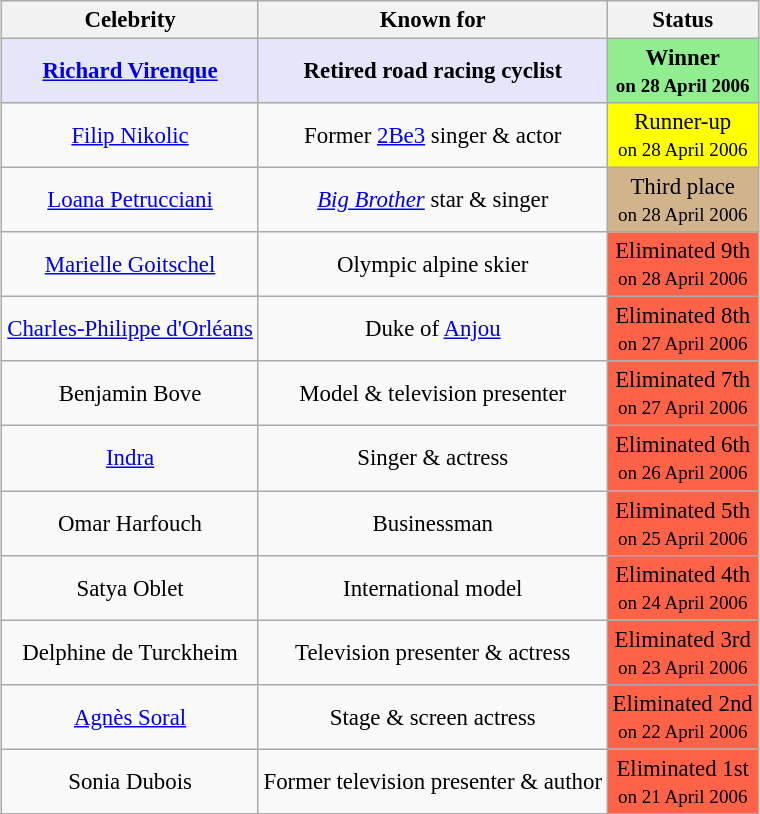<table class=wikitable sortable" style="text-align: center; white-space:nowrap; margin:auto; font-size:95.2%;">
<tr>
<th scope="col">Celebrity</th>
<th scope="col">Known for</th>
<th scope="col">Status</th>
</tr>
<tr>
<td style="background:lavender;"><strong><a href='#'>Richard Virenque</a></strong></td>
<td style="background:lavender;"><strong>Retired road racing cyclist</strong></td>
<td style="background:lightgreen;"><strong>Winner</strong><br><small><strong>on 28 April 2006</strong></small></td>
</tr>
<tr>
<td><a href='#'>Filip Nikolic</a></td>
<td>Former <a href='#'>2Be3</a> singer & actor</td>
<td style="background-color:yellow;" align="center">Runner-up<br><small>on 28 April 2006</small></td>
</tr>
<tr>
<td><a href='#'>Loana Petrucciani</a></td>
<td><a href='#'><em>Big Brother</em></a> star & singer</td>
<td style="background-color:tan;" align="center">Third place<br><small>on 28 April 2006</small></td>
</tr>
<tr>
<td><a href='#'>Marielle Goitschel</a></td>
<td>Olympic alpine skier</td>
<td style="background-color:tomato;" align="center">Eliminated 9th<br><small>on 28 April 2006</small></td>
</tr>
<tr>
<td><a href='#'>Charles-Philippe d'Orléans</a></td>
<td>Duke of <a href='#'>Anjou</a></td>
<td style="background-color:tomato;" align="center">Eliminated 8th<br><small>on 27 April 2006</small></td>
</tr>
<tr>
<td>Benjamin Bove</td>
<td>Model & television presenter</td>
<td style="background-color:tomato;" align="center">Eliminated 7th<br><small>on 27 April 2006</small></td>
</tr>
<tr>
<td><a href='#'>Indra</a></td>
<td>Singer & actress</td>
<td style="background-color:tomato;" align="center">Eliminated 6th<br><small>on 26 April 2006</small></td>
</tr>
<tr>
<td>Omar Harfouch</td>
<td>Businessman</td>
<td style="background-color:tomato;" align="center">Eliminated 5th<br><small>on 25 April 2006</small></td>
</tr>
<tr>
<td>Satya Oblet</td>
<td>International model</td>
<td style="background-color:tomato;" align="center">Eliminated 4th<br><small>on 24 April 2006</small></td>
</tr>
<tr>
<td>Delphine de Turckheim</td>
<td>Television presenter & actress</td>
<td style="background-color:tomato;" align="center">Eliminated 3rd<br><small>on 23 April 2006</small></td>
</tr>
<tr>
<td><a href='#'>Agnès Soral</a></td>
<td>Stage & screen actress</td>
<td style="background-color:tomato;" align="center">Eliminated 2nd<br><small>on 22 April 2006</small></td>
</tr>
<tr>
<td>Sonia Dubois</td>
<td>Former television presenter & author</td>
<td style="background-color:tomato;" align="center">Eliminated 1st<br><small>on 21 April 2006</small></td>
</tr>
<tr>
</tr>
</table>
